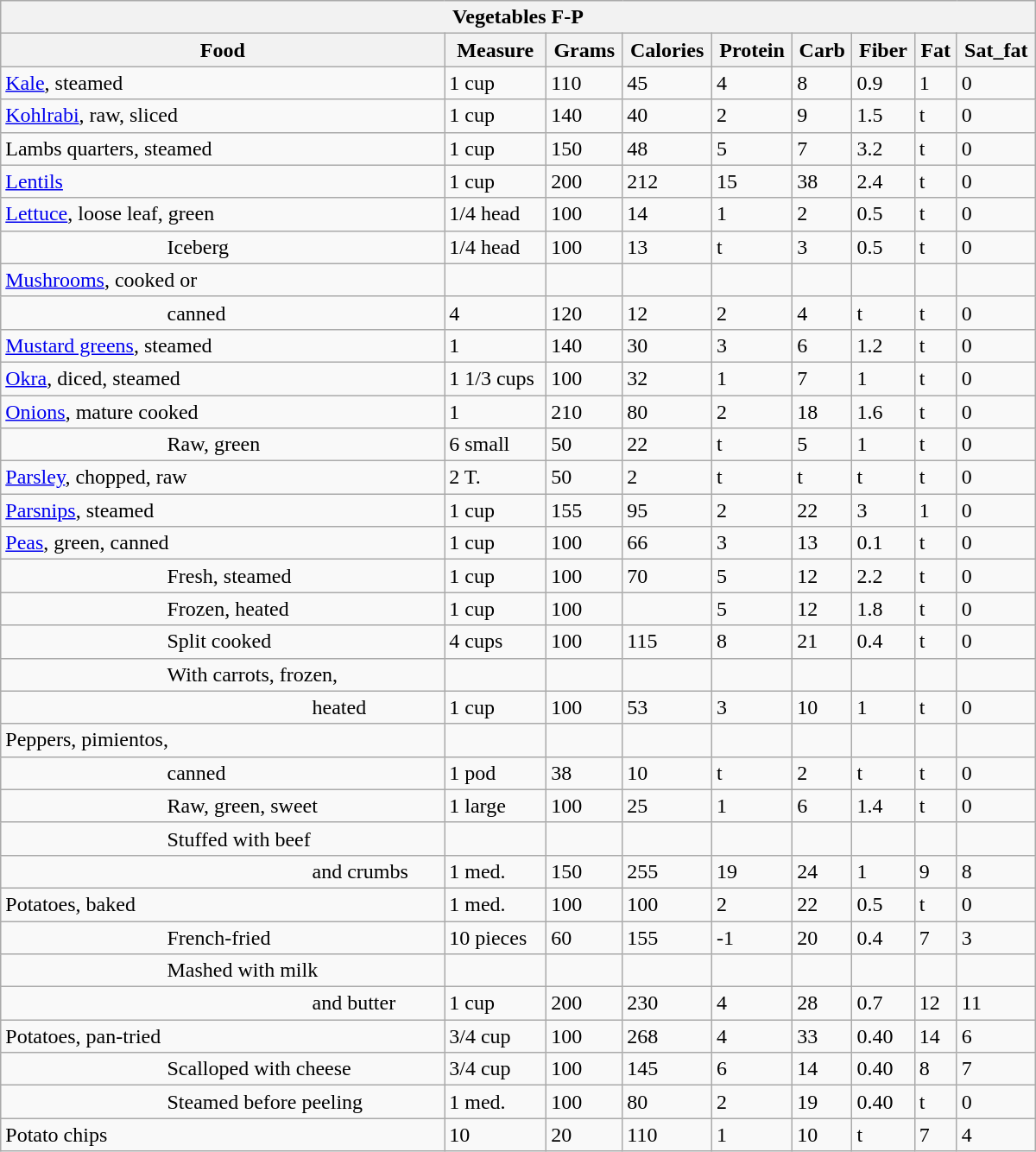<table class="wikitable collapsible collapsed" style="min-width:50em">
<tr>
<th colspan=9>Vegetables F-P</th>
</tr>
<tr>
<th>Food</th>
<th>Measure</th>
<th>Grams</th>
<th>Calories</th>
<th>Protein</th>
<th>Carb</th>
<th>Fiber</th>
<th>Fat</th>
<th>Sat_fat</th>
</tr>
<tr>
<td><a href='#'>Kale</a>, steamed</td>
<td>1 cup</td>
<td>110</td>
<td>45</td>
<td>4</td>
<td>8</td>
<td>0.9</td>
<td>1</td>
<td>0</td>
</tr>
<tr>
<td><a href='#'>Kohlrabi</a>, raw, sliced</td>
<td>1 cup</td>
<td>140</td>
<td>40</td>
<td>2</td>
<td>9</td>
<td>1.5</td>
<td>t</td>
<td>0</td>
</tr>
<tr>
<td>Lambs quarters, steamed</td>
<td>1 cup</td>
<td>150</td>
<td>48</td>
<td>5</td>
<td>7</td>
<td>3.2</td>
<td>t</td>
<td>0</td>
</tr>
<tr>
<td><a href='#'>Lentils</a></td>
<td>1 cup</td>
<td>200</td>
<td>212</td>
<td>15</td>
<td>38</td>
<td>2.4</td>
<td>t</td>
<td>0</td>
</tr>
<tr>
<td><a href='#'>Lettuce</a>, loose leaf, green</td>
<td>1/4 head</td>
<td>100</td>
<td>14</td>
<td>1</td>
<td>2</td>
<td>0.5</td>
<td>t</td>
<td>0</td>
</tr>
<tr>
<td style="padding-left:8em">Iceberg</td>
<td>1/4 head</td>
<td>100</td>
<td>13</td>
<td>t</td>
<td>3</td>
<td>0.5</td>
<td>t</td>
<td>0</td>
</tr>
<tr>
<td><a href='#'>Mushrooms</a>, cooked or</td>
<td></td>
<td></td>
<td></td>
<td></td>
<td></td>
<td></td>
<td></td>
<td></td>
</tr>
<tr>
<td style="padding-left:8em">canned</td>
<td>4</td>
<td>120</td>
<td>12</td>
<td>2</td>
<td>4</td>
<td>t</td>
<td>t</td>
<td>0</td>
</tr>
<tr>
<td><a href='#'>Mustard greens</a>, steamed</td>
<td>1</td>
<td>140</td>
<td>30</td>
<td>3</td>
<td>6</td>
<td>1.2</td>
<td>t</td>
<td>0</td>
</tr>
<tr>
<td><a href='#'>Okra</a>, diced, steamed</td>
<td>1 1/3 cups</td>
<td>100</td>
<td>32</td>
<td>1</td>
<td>7</td>
<td>1</td>
<td>t</td>
<td>0</td>
</tr>
<tr>
<td><a href='#'>Onions</a>, mature cooked</td>
<td>1</td>
<td>210</td>
<td>80</td>
<td>2</td>
<td>18</td>
<td>1.6</td>
<td>t</td>
<td>0</td>
</tr>
<tr>
<td style="padding-left:8em">Raw, green</td>
<td>6 small</td>
<td>50</td>
<td>22</td>
<td>t</td>
<td>5</td>
<td>1</td>
<td>t</td>
<td>0</td>
</tr>
<tr>
<td><a href='#'>Parsley</a>, chopped, raw</td>
<td>2 T.</td>
<td>50</td>
<td>2</td>
<td>t</td>
<td>t</td>
<td>t</td>
<td>t</td>
<td>0</td>
</tr>
<tr>
<td><a href='#'>Parsnips</a>, steamed</td>
<td>1 cup</td>
<td>155</td>
<td>95</td>
<td>2</td>
<td>22</td>
<td>3</td>
<td>1</td>
<td>0</td>
</tr>
<tr>
<td><a href='#'>Peas</a>, green, canned</td>
<td>1 cup</td>
<td>100</td>
<td>66</td>
<td>3</td>
<td>13</td>
<td>0.1</td>
<td>t</td>
<td>0</td>
</tr>
<tr>
<td style="padding-left:8em">Fresh, steamed</td>
<td>1 cup</td>
<td>100</td>
<td>70</td>
<td>5</td>
<td>12</td>
<td>2.2</td>
<td>t</td>
<td>0</td>
</tr>
<tr>
<td style="padding-left:8em">Frozen, heated</td>
<td>1 cup</td>
<td>100</td>
<td></td>
<td>5</td>
<td>12</td>
<td>1.8</td>
<td>t</td>
<td>0</td>
</tr>
<tr>
<td style="padding-left:8em">Split cooked</td>
<td>4 cups</td>
<td>100</td>
<td>115</td>
<td>8</td>
<td>21</td>
<td>0.4</td>
<td>t</td>
<td>0</td>
</tr>
<tr>
<td style="padding-left:8em">With carrots, frozen,</td>
<td></td>
<td></td>
<td></td>
<td></td>
<td></td>
<td></td>
<td></td>
</tr>
<tr>
<td style="padding-left:15em">heated</td>
<td>1 cup</td>
<td>100</td>
<td>53</td>
<td>3</td>
<td>10</td>
<td>1</td>
<td>t</td>
<td>0</td>
</tr>
<tr>
<td>Peppers, pimientos,</td>
<td></td>
<td></td>
<td></td>
<td></td>
<td></td>
<td></td>
<td></td>
<td></td>
</tr>
<tr>
<td style="padding-left:8em">canned</td>
<td>1 pod</td>
<td>38</td>
<td>10</td>
<td>t</td>
<td>2</td>
<td>t</td>
<td>t</td>
<td>0</td>
</tr>
<tr>
<td style="padding-left:8em">Raw, green, sweet</td>
<td>1 large</td>
<td>100</td>
<td>25</td>
<td>1</td>
<td>6</td>
<td>1.4</td>
<td>t</td>
<td>0</td>
</tr>
<tr>
<td style="padding-left:8em">Stuffed with beef</td>
<td></td>
<td></td>
<td></td>
<td></td>
<td></td>
<td></td>
<td></td>
<td></td>
</tr>
<tr>
<td style="padding-left:15em">and crumbs</td>
<td>1 med.</td>
<td>150</td>
<td>255</td>
<td>19</td>
<td>24</td>
<td>1</td>
<td>9</td>
<td>8</td>
</tr>
<tr>
<td>Potatoes, baked</td>
<td>1 med.</td>
<td>100</td>
<td>100</td>
<td>2</td>
<td>22</td>
<td>0.5</td>
<td>t</td>
<td>0</td>
</tr>
<tr>
<td style="padding-left:8em">French-fried</td>
<td>10 pieces</td>
<td>60</td>
<td>155</td>
<td>-1</td>
<td>20</td>
<td>0.4</td>
<td>7</td>
<td>3</td>
</tr>
<tr>
<td style="padding-left:8em">Mashed with milk</td>
<td></td>
<td></td>
<td></td>
<td></td>
<td></td>
<td></td>
<td></td>
<td></td>
</tr>
<tr>
<td style="padding-left:15em">and butter</td>
<td>1 cup</td>
<td>200</td>
<td>230</td>
<td>4</td>
<td>28</td>
<td>0.7</td>
<td>12</td>
<td>11</td>
</tr>
<tr>
<td>Potatoes, pan-tried</td>
<td>3/4 cup</td>
<td>100</td>
<td>268</td>
<td>4</td>
<td>33</td>
<td>0.40</td>
<td>14</td>
<td>6</td>
</tr>
<tr>
<td style="padding-left:8em">Scalloped with cheese</td>
<td>3/4 cup</td>
<td>100</td>
<td>145</td>
<td>6</td>
<td>14</td>
<td>0.40</td>
<td>8</td>
<td>7</td>
</tr>
<tr>
<td style="padding-left:8em">Steamed before peeling</td>
<td>1 med.</td>
<td>100</td>
<td>80</td>
<td>2</td>
<td>19</td>
<td>0.40</td>
<td>t</td>
<td>0</td>
</tr>
<tr>
<td>Potato chips</td>
<td>10</td>
<td>20</td>
<td>110</td>
<td>1</td>
<td>10</td>
<td>t</td>
<td>7</td>
<td>4</td>
</tr>
</table>
